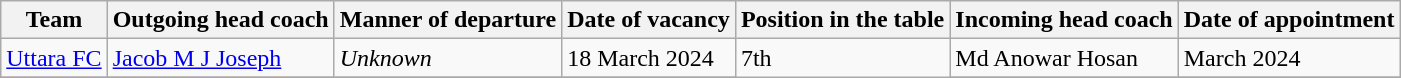<table class="wikitable sortable">
<tr>
<th>Team</th>
<th>Outgoing head coach</th>
<th>Manner of departure</th>
<th>Date of vacancy</th>
<th>Position in the table</th>
<th>Incoming head coach</th>
<th>Date of appointment</th>
</tr>
<tr>
<td><a href='#'>Uttara FC</a></td>
<td> <a href='#'>Jacob M J Joseph</a></td>
<td><em>Unknown</em></td>
<td>18 March 2024</td>
<td rowspan="5">7th</td>
<td> Md Anowar Hosan</td>
<td>March 2024</td>
</tr>
<tr>
</tr>
</table>
